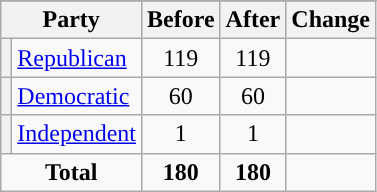<table class="wikitable" style="text-align:center;">
<tr>
</tr>
<tr>
<th colspan=2>Party</th>
<th>Before</th>
<th>After</th>
<th>Change</th>
</tr>
<tr>
<th style="background-color:"></th>
<td style="text-align:left;"><a href='#'>Republican</a></td>
<td>119</td>
<td>119</td>
<td></td>
</tr>
<tr>
<th style="background-color:"></th>
<td style="text-align:left;"><a href='#'>Democratic</a></td>
<td>60</td>
<td>60</td>
<td></td>
</tr>
<tr>
<th style="background-color:"></th>
<td style="text-align:left;"><a href='#'>Independent</a></td>
<td>1</td>
<td>1</td>
<td></td>
</tr>
<tr>
<td colspan=2><strong>Total</strong></td>
<td><strong>180</strong></td>
<td><strong>180</strong></td>
<td></td>
</tr>
</table>
